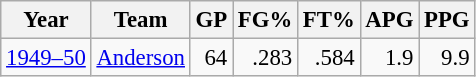<table class="wikitable sortable" style="font-size:95%; text-align:right;">
<tr>
<th>Year</th>
<th>Team</th>
<th>GP</th>
<th>FG%</th>
<th>FT%</th>
<th>APG</th>
<th>PPG</th>
</tr>
<tr>
<td style="text-align:left;"><a href='#'>1949–50</a></td>
<td style="text-align:left;"><a href='#'>Anderson</a></td>
<td>64</td>
<td>.283</td>
<td>.584</td>
<td>1.9</td>
<td>9.9</td>
</tr>
</table>
